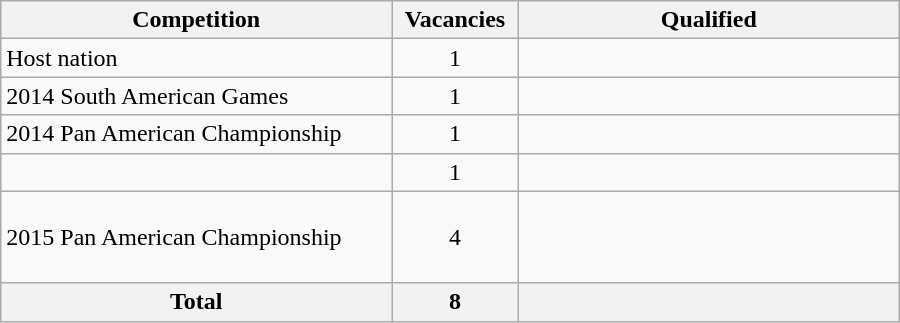<table class = "wikitable" width=600>
<tr>
<th width=300>Competition</th>
<th width=80>Vacancies</th>
<th width=300>Qualified</th>
</tr>
<tr>
<td>Host nation</td>
<td align="center">1</td>
<td></td>
</tr>
<tr>
<td>2014 South American Games</td>
<td align="center">1</td>
<td></td>
</tr>
<tr>
<td>2014 Pan American Championship</td>
<td align="center">1</td>
<td></td>
</tr>
<tr>
<td></td>
<td align="center">1</td>
<td></td>
</tr>
<tr>
<td>2015 Pan American Championship</td>
<td align="center">4</td>
<td><br><br><br></td>
</tr>
<tr>
<th>Total</th>
<th>8</th>
<th></th>
</tr>
</table>
